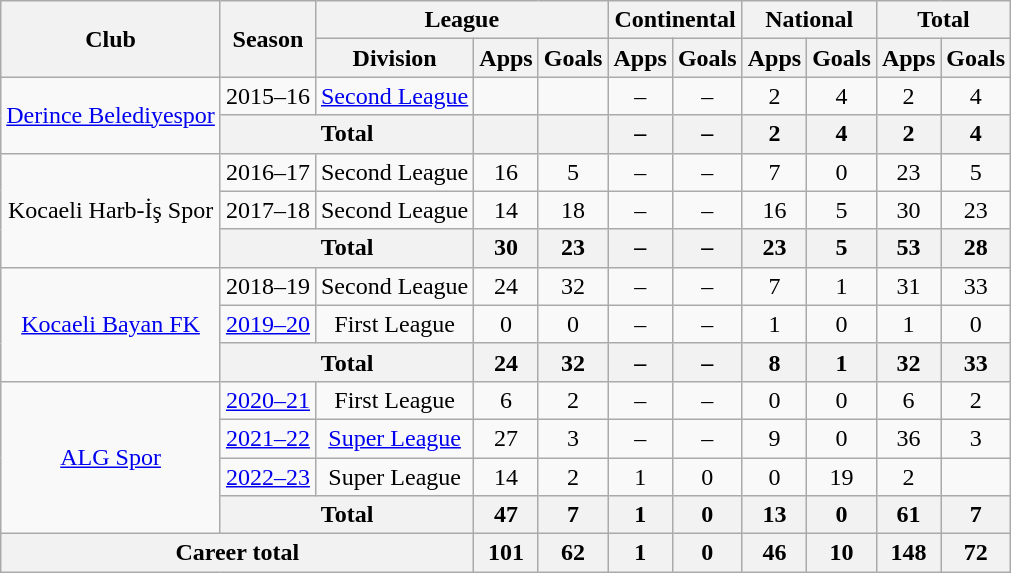<table class="wikitable" style="text-align: center;">
<tr>
<th rowspan=2>Club</th>
<th rowspan=2>Season</th>
<th colspan=3>League</th>
<th colspan=2>Continental</th>
<th colspan=2>National</th>
<th colspan=2>Total</th>
</tr>
<tr>
<th>Division</th>
<th>Apps</th>
<th>Goals</th>
<th>Apps</th>
<th>Goals</th>
<th>Apps</th>
<th>Goals</th>
<th>Apps</th>
<th>Goals</th>
</tr>
<tr>
<td rowspan=2><a href='#'>Derince Belediyespor</a></td>
<td>2015–16</td>
<td><a href='#'>Second League</a></td>
<td></td>
<td></td>
<td>–</td>
<td>–</td>
<td>2</td>
<td>4</td>
<td>2</td>
<td>4</td>
</tr>
<tr>
<th colspan="2">Total</th>
<th></th>
<th></th>
<th>–</th>
<th>–</th>
<th>2</th>
<th>4</th>
<th>2</th>
<th>4</th>
</tr>
<tr>
<td rowspan=3>Kocaeli Harb-İş Spor</td>
<td>2016–17</td>
<td>Second League</td>
<td>16</td>
<td>5</td>
<td>–</td>
<td>–</td>
<td>7</td>
<td>0</td>
<td>23</td>
<td>5</td>
</tr>
<tr>
<td>2017–18</td>
<td>Second League</td>
<td>14</td>
<td>18</td>
<td>–</td>
<td>–</td>
<td>16</td>
<td>5</td>
<td>30</td>
<td>23</td>
</tr>
<tr>
<th colspan="2">Total</th>
<th>30</th>
<th>23</th>
<th>–</th>
<th>–</th>
<th>23</th>
<th>5</th>
<th>53</th>
<th>28</th>
</tr>
<tr>
<td rowspan=3><a href='#'>Kocaeli Bayan FK</a></td>
<td>2018–19</td>
<td>Second League</td>
<td>24</td>
<td>32</td>
<td>–</td>
<td>–</td>
<td>7</td>
<td>1</td>
<td>31</td>
<td>33</td>
</tr>
<tr>
<td><a href='#'>2019–20</a></td>
<td>First League</td>
<td>0</td>
<td>0</td>
<td>–</td>
<td>–</td>
<td>1</td>
<td>0</td>
<td>1</td>
<td>0</td>
</tr>
<tr>
<th colspan="2">Total</th>
<th>24</th>
<th>32</th>
<th>–</th>
<th>–</th>
<th>8</th>
<th>1</th>
<th>32</th>
<th>33</th>
</tr>
<tr>
<td rowspan=4><a href='#'>ALG Spor</a></td>
<td><a href='#'>2020–21</a></td>
<td>First League</td>
<td>6</td>
<td>2</td>
<td>–</td>
<td>–</td>
<td>0</td>
<td>0</td>
<td>6</td>
<td>2</td>
</tr>
<tr>
<td><a href='#'>2021–22</a></td>
<td><a href='#'>Super League</a></td>
<td>27</td>
<td>3</td>
<td>–</td>
<td>–</td>
<td>9</td>
<td>0</td>
<td>36</td>
<td>3</td>
</tr>
<tr>
<td><a href='#'>2022–23</a></td>
<td>Super League</td>
<td>14</td>
<td>2</td>
<td>1</td>
<td>0</td>
<td 4>0</td>
<td>19</td>
<td>2</td>
</tr>
<tr>
<th colspan="2">Total</th>
<th>47</th>
<th>7</th>
<th>1</th>
<th>0</th>
<th>13</th>
<th>0</th>
<th>61</th>
<th>7</th>
</tr>
<tr>
<th colspan=3>Career total</th>
<th>101</th>
<th>62</th>
<th>1</th>
<th>0</th>
<th>46</th>
<th>10</th>
<th>148</th>
<th>72</th>
</tr>
</table>
